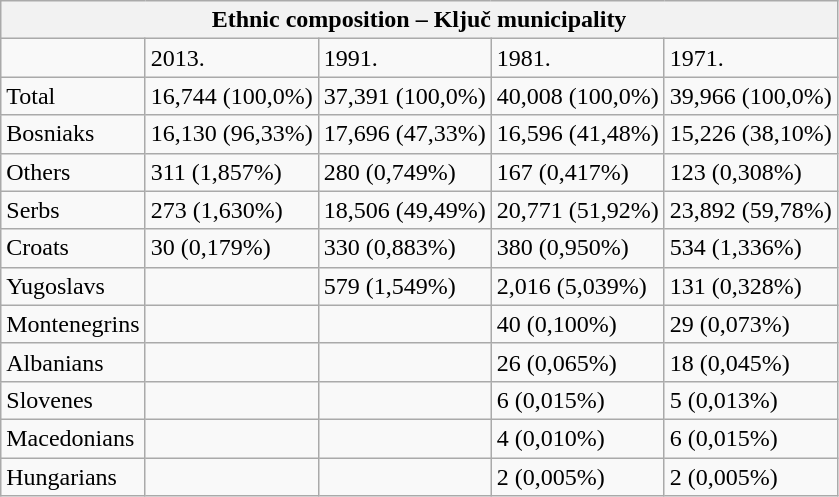<table class="wikitable">
<tr>
<th colspan="8">Ethnic composition – Ključ municipality</th>
</tr>
<tr>
<td></td>
<td>2013.</td>
<td>1991.</td>
<td>1981.</td>
<td>1971.</td>
</tr>
<tr>
<td>Total</td>
<td>16,744 (100,0%)</td>
<td>37,391 (100,0%)</td>
<td>40,008 (100,0%)</td>
<td>39,966 (100,0%)</td>
</tr>
<tr>
<td>Bosniaks</td>
<td>16,130 (96,33%)</td>
<td>17,696 (47,33%)</td>
<td>16,596 (41,48%)</td>
<td>15,226 (38,10%)</td>
</tr>
<tr>
<td>Others</td>
<td>311 (1,857%)</td>
<td>280 (0,749%)</td>
<td>167 (0,417%)</td>
<td>123 (0,308%)</td>
</tr>
<tr>
<td>Serbs</td>
<td>273 (1,630%)</td>
<td>18,506 (49,49%)</td>
<td>20,771 (51,92%)</td>
<td>23,892 (59,78%)</td>
</tr>
<tr>
<td>Croats</td>
<td>30 (0,179%)</td>
<td>330 (0,883%)</td>
<td>380 (0,950%)</td>
<td>534 (1,336%)</td>
</tr>
<tr>
<td>Yugoslavs</td>
<td></td>
<td>579 (1,549%)</td>
<td>2,016 (5,039%)</td>
<td>131 (0,328%)</td>
</tr>
<tr>
<td>Montenegrins</td>
<td></td>
<td></td>
<td>40 (0,100%)</td>
<td>29 (0,073%)</td>
</tr>
<tr>
<td>Albanians</td>
<td></td>
<td></td>
<td>26 (0,065%)</td>
<td>18 (0,045%)</td>
</tr>
<tr>
<td>Slovenes</td>
<td></td>
<td></td>
<td>6 (0,015%)</td>
<td>5 (0,013%)</td>
</tr>
<tr>
<td>Macedonians</td>
<td></td>
<td></td>
<td>4 (0,010%)</td>
<td>6 (0,015%)</td>
</tr>
<tr>
<td>Hungarians</td>
<td></td>
<td></td>
<td>2 (0,005%)</td>
<td>2 (0,005%)</td>
</tr>
</table>
